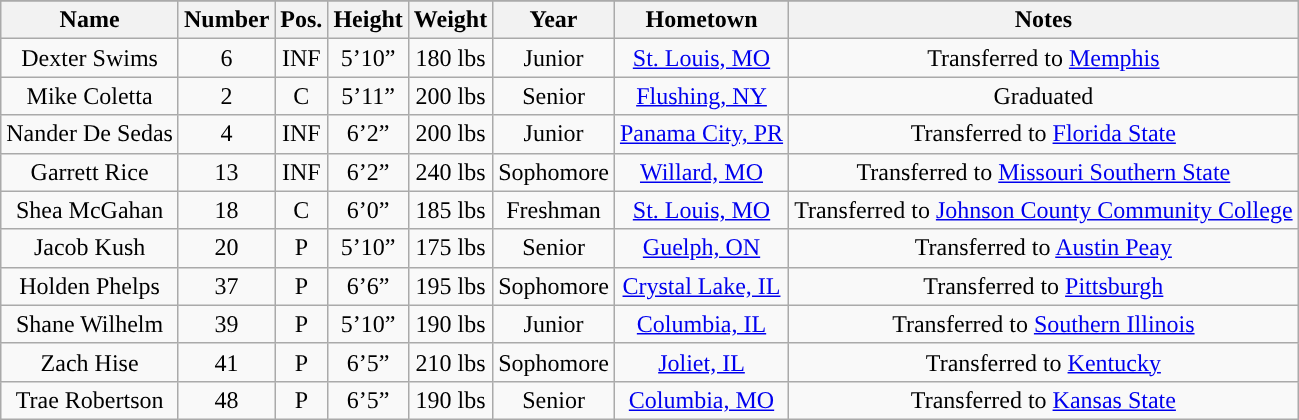<table class="wikitable sortable">
<tr>
</tr>
<tr>
<th style="text-align:center; ">Name</th>
<th style="text-align:center; ">Number</th>
<th style="text-align:center; ">Pos.</th>
<th style="text-align:center; ">Height</th>
<th style="text-align:center; ">Weight</th>
<th style="text-align:center; ">Year</th>
<th style="text-align:center; ">Hometown</th>
<th style="text-align:center; ">Notes</th>
</tr>
<tr align="center">
<td>Dexter Swims</td>
<td>6</td>
<td>INF</td>
<td>5’10”</td>
<td>180 lbs</td>
<td>Junior</td>
<td><a href='#'>St. Louis, MO</a></td>
<td>Transferred to <a href='#'>Memphis</a></td>
</tr>
<tr align="center">
<td>Mike Coletta</td>
<td>2</td>
<td>C</td>
<td>5’11”</td>
<td>200 lbs</td>
<td>Senior</td>
<td><a href='#'>Flushing, NY</a></td>
<td>Graduated</td>
</tr>
<tr align="center">
<td>Nander De Sedas</td>
<td>4</td>
<td>INF</td>
<td>6’2”</td>
<td>200 lbs</td>
<td>Junior</td>
<td><a href='#'>Panama City, PR</a></td>
<td>Transferred to <a href='#'>Florida State</a></td>
</tr>
<tr align="center">
<td>Garrett Rice</td>
<td>13</td>
<td>INF</td>
<td>6’2”</td>
<td>240 lbs</td>
<td>Sophomore</td>
<td><a href='#'>Willard, MO</a></td>
<td>Transferred to <a href='#'>Missouri Southern State</a></td>
</tr>
<tr align="center">
<td>Shea McGahan</td>
<td>18</td>
<td>C</td>
<td>6’0”</td>
<td>185 lbs</td>
<td>Freshman</td>
<td><a href='#'>St. Louis, MO</a></td>
<td>Transferred to <a href='#'>Johnson County Community College</a></td>
</tr>
<tr align="center">
<td>Jacob Kush</td>
<td>20</td>
<td>P</td>
<td>5’10”</td>
<td>175 lbs</td>
<td>Senior</td>
<td><a href='#'>Guelph, ON</a></td>
<td>Transferred to <a href='#'>Austin Peay</a></td>
</tr>
<tr align="center">
<td>Holden Phelps</td>
<td>37</td>
<td>P</td>
<td>6’6”</td>
<td>195 lbs</td>
<td>Sophomore</td>
<td><a href='#'>Crystal Lake, IL</a></td>
<td>Transferred to <a href='#'>Pittsburgh</a></td>
</tr>
<tr align="center">
<td>Shane Wilhelm</td>
<td>39</td>
<td>P</td>
<td>5’10”</td>
<td>190 lbs</td>
<td>Junior</td>
<td><a href='#'>Columbia, IL</a></td>
<td>Transferred to <a href='#'>Southern Illinois</a></td>
</tr>
<tr align="center">
<td>Zach Hise</td>
<td>41</td>
<td>P</td>
<td>6’5”</td>
<td>210 lbs</td>
<td>Sophomore</td>
<td><a href='#'>Joliet, IL</a></td>
<td>Transferred to <a href='#'>Kentucky</a></td>
</tr>
<tr align="center">
<td>Trae Robertson</td>
<td>48</td>
<td>P</td>
<td>6’5”</td>
<td>190 lbs</td>
<td>Senior</td>
<td><a href='#'>Columbia, MO</a></td>
<td>Transferred to <a href='#'>Kansas State</a></td>
</tr>
</table>
